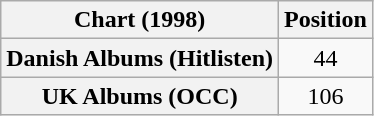<table class="wikitable plainrowheaders sortable">
<tr>
<th>Chart (1998)</th>
<th>Position</th>
</tr>
<tr>
<th scope="row">Danish Albums (Hitlisten)</th>
<td align="center">44</td>
</tr>
<tr>
<th scope="row">UK Albums (OCC)</th>
<td align="center">106</td>
</tr>
</table>
